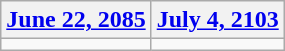<table class=wikitable>
<tr>
<th><a href='#'>June 22, 2085</a></th>
<th><a href='#'>July 4, 2103</a></th>
</tr>
<tr>
<td></td>
<td></td>
</tr>
</table>
